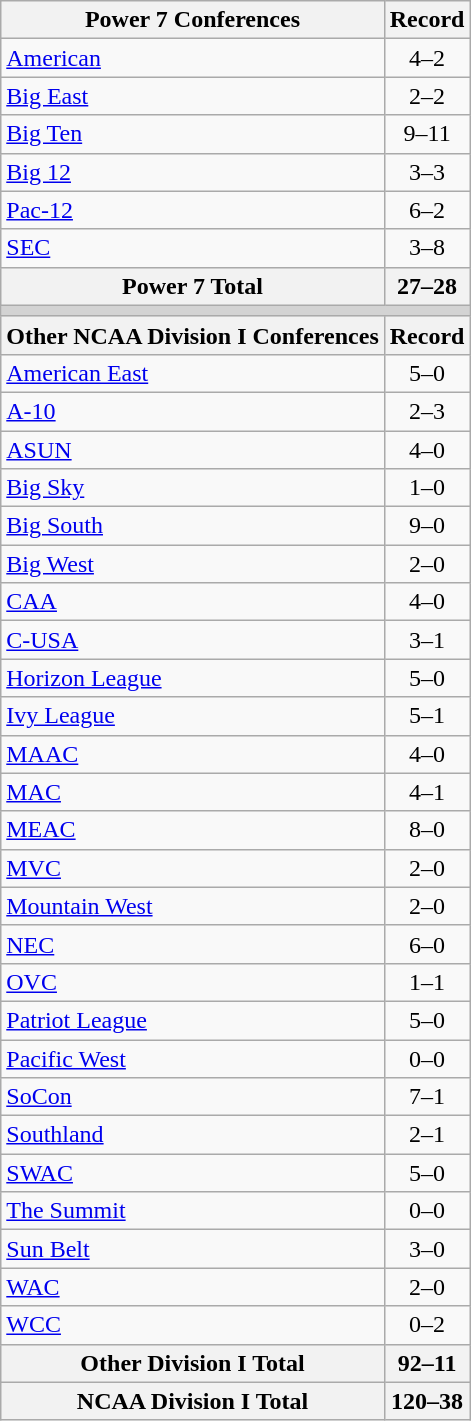<table class="wikitable">
<tr>
<th>Power 7 Conferences</th>
<th>Record</th>
</tr>
<tr>
<td><a href='#'>American</a></td>
<td align=center>4–2</td>
</tr>
<tr>
<td><a href='#'>Big East</a></td>
<td align=center>2–2</td>
</tr>
<tr>
<td><a href='#'>Big Ten</a></td>
<td align=center>9–11</td>
</tr>
<tr>
<td><a href='#'>Big 12</a></td>
<td align=center>3–3</td>
</tr>
<tr>
<td><a href='#'>Pac-12</a></td>
<td align=center>6–2</td>
</tr>
<tr>
<td><a href='#'>SEC</a></td>
<td align=center>3–8</td>
</tr>
<tr>
<th>Power 7 Total</th>
<th>27–28</th>
</tr>
<tr>
<th colspan="2" style="background:lightgrey;"></th>
</tr>
<tr>
<th>Other NCAA Division I Conferences</th>
<th>Record</th>
</tr>
<tr>
<td><a href='#'>American East</a></td>
<td align=center>5–0</td>
</tr>
<tr>
<td><a href='#'>A-10</a></td>
<td align=center>2–3</td>
</tr>
<tr>
<td><a href='#'>ASUN</a></td>
<td align=center>4–0</td>
</tr>
<tr>
<td><a href='#'>Big Sky</a></td>
<td align=center>1–0</td>
</tr>
<tr>
<td><a href='#'>Big South</a></td>
<td align=center>9–0</td>
</tr>
<tr>
<td><a href='#'>Big West</a></td>
<td align=center>2–0</td>
</tr>
<tr>
<td><a href='#'>CAA</a></td>
<td align=center>4–0</td>
</tr>
<tr>
<td><a href='#'>C-USA</a></td>
<td align=center>3–1</td>
</tr>
<tr>
<td><a href='#'>Horizon League</a></td>
<td align=center>5–0</td>
</tr>
<tr>
<td><a href='#'>Ivy League</a></td>
<td align=center>5–1</td>
</tr>
<tr>
<td><a href='#'>MAAC</a></td>
<td align=center>4–0</td>
</tr>
<tr>
<td><a href='#'>MAC</a></td>
<td align=center>4–1</td>
</tr>
<tr>
<td><a href='#'>MEAC</a></td>
<td align=center>8–0</td>
</tr>
<tr>
<td><a href='#'>MVC</a></td>
<td align=center>2–0</td>
</tr>
<tr>
<td><a href='#'>Mountain West</a></td>
<td align=center>2–0</td>
</tr>
<tr>
<td><a href='#'>NEC</a></td>
<td align=center>6–0</td>
</tr>
<tr>
<td><a href='#'>OVC</a></td>
<td align=center>1–1</td>
</tr>
<tr>
<td><a href='#'>Patriot League</a></td>
<td align=center>5–0</td>
</tr>
<tr>
<td><a href='#'>Pacific West</a></td>
<td align=center>0–0</td>
</tr>
<tr>
<td><a href='#'>SoCon</a></td>
<td align=center>7–1</td>
</tr>
<tr>
<td><a href='#'>Southland</a></td>
<td align=center>2–1</td>
</tr>
<tr>
<td><a href='#'>SWAC</a></td>
<td align=center>5–0</td>
</tr>
<tr>
<td><a href='#'>The Summit</a></td>
<td align=center>0–0</td>
</tr>
<tr>
<td><a href='#'>Sun Belt</a></td>
<td align=center>3–0</td>
</tr>
<tr>
<td><a href='#'>WAC</a></td>
<td align=center>2–0</td>
</tr>
<tr>
<td><a href='#'>WCC</a></td>
<td align=center>0–2</td>
</tr>
<tr>
<th>Other Division I Total</th>
<th>92–11</th>
</tr>
<tr>
<th>NCAA Division I Total</th>
<th>120–38</th>
</tr>
</table>
